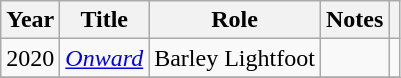<table class="wikitable">
<tr>
<th>Year</th>
<th>Title</th>
<th>Role</th>
<th>Notes</th>
<th></th>
</tr>
<tr>
<td>2020</td>
<td><em><a href='#'>Onward</a></em></td>
<td>Barley Lightfoot</td>
<td></td>
<td></td>
</tr>
<tr>
</tr>
</table>
